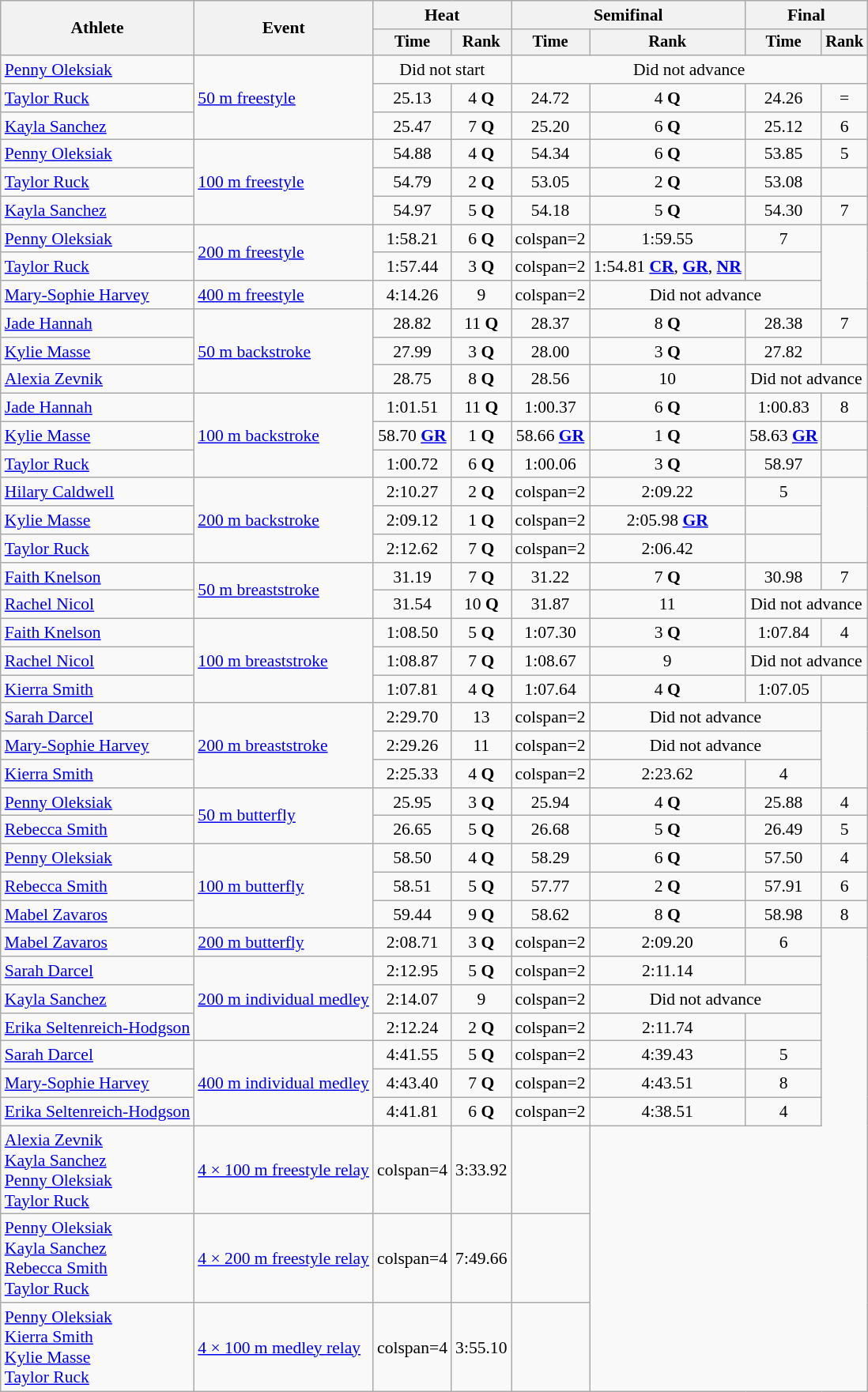<table class=wikitable style=font-size:90%>
<tr>
<th rowspan=2>Athlete</th>
<th rowspan=2>Event</th>
<th colspan=2>Heat</th>
<th colspan=2>Semifinal</th>
<th colspan=2>Final</th>
</tr>
<tr style=font-size:95%>
<th>Time</th>
<th>Rank</th>
<th>Time</th>
<th>Rank</th>
<th>Time</th>
<th>Rank</th>
</tr>
<tr align=center>
<td align=left><a href='#'>Penny Oleksiak</a></td>
<td align=left rowspan=3><a href='#'>50 m freestyle</a></td>
<td colspan=2>Did not start</td>
<td colspan=4>Did not advance</td>
</tr>
<tr align=center>
<td align=left><a href='#'>Taylor Ruck</a></td>
<td>25.13</td>
<td>4 <strong>Q</strong></td>
<td>24.72</td>
<td>4 <strong>Q</strong></td>
<td>24.26</td>
<td>=</td>
</tr>
<tr align=center>
<td align=left><a href='#'>Kayla Sanchez</a></td>
<td>25.47</td>
<td>7 <strong>Q</strong></td>
<td>25.20</td>
<td>6 <strong>Q</strong></td>
<td>25.12</td>
<td>6</td>
</tr>
<tr align=center>
<td align=left><a href='#'>Penny Oleksiak</a></td>
<td align=left rowspan=3><a href='#'>100 m freestyle</a></td>
<td>54.88</td>
<td>4 <strong>Q</strong></td>
<td>54.34</td>
<td>6 <strong>Q</strong></td>
<td>53.85</td>
<td>5</td>
</tr>
<tr align=center>
<td align=left><a href='#'>Taylor Ruck</a></td>
<td>54.79</td>
<td>2 <strong>Q</strong></td>
<td>53.05</td>
<td>2 <strong>Q</strong></td>
<td>53.08</td>
<td></td>
</tr>
<tr align=center>
<td align=left><a href='#'>Kayla Sanchez</a></td>
<td>54.97</td>
<td>5 <strong>Q</strong></td>
<td>54.18</td>
<td>5 <strong>Q</strong></td>
<td>54.30</td>
<td>7</td>
</tr>
<tr align=center>
<td align=left><a href='#'>Penny Oleksiak</a></td>
<td align=left rowspan=2><a href='#'>200 m freestyle</a></td>
<td>1:58.21</td>
<td>6 <strong>Q</strong></td>
<td>colspan=2 </td>
<td>1:59.55</td>
<td>7</td>
</tr>
<tr align=center>
<td align=left><a href='#'>Taylor Ruck</a></td>
<td>1:57.44</td>
<td>3 <strong>Q</strong></td>
<td>colspan=2 </td>
<td>1:54.81 <strong><a href='#'>CR</a></strong>, <strong><a href='#'>GR</a></strong>, <strong><a href='#'>NR</a></strong></td>
<td></td>
</tr>
<tr align=center>
<td align=left><a href='#'>Mary-Sophie Harvey</a></td>
<td align=left><a href='#'>400 m freestyle</a></td>
<td>4:14.26</td>
<td>9</td>
<td>colspan=2 </td>
<td colspan=2>Did not advance</td>
</tr>
<tr align=center>
<td align=left><a href='#'>Jade Hannah</a></td>
<td align=left rowspan=3><a href='#'>50 m backstroke</a></td>
<td>28.82</td>
<td>11 <strong>Q</strong></td>
<td>28.37</td>
<td>8 <strong>Q</strong></td>
<td>28.38</td>
<td>7</td>
</tr>
<tr align=center>
<td align=left><a href='#'>Kylie Masse</a></td>
<td>27.99</td>
<td>3 <strong>Q</strong></td>
<td>28.00</td>
<td>3 <strong>Q</strong></td>
<td>27.82</td>
<td></td>
</tr>
<tr align=center>
<td align=left><a href='#'>Alexia Zevnik</a></td>
<td>28.75</td>
<td>8 <strong>Q</strong></td>
<td>28.56</td>
<td>10</td>
<td colspan=2>Did not advance</td>
</tr>
<tr align=center>
<td align=left><a href='#'>Jade Hannah</a></td>
<td align=left rowspan=3><a href='#'>100 m backstroke</a></td>
<td>1:01.51</td>
<td>11 <strong>Q</strong></td>
<td>1:00.37</td>
<td>6 <strong>Q</strong></td>
<td>1:00.83</td>
<td>8</td>
</tr>
<tr align=center>
<td align=left><a href='#'>Kylie Masse</a></td>
<td>58.70 <strong><a href='#'>GR</a></strong></td>
<td>1 <strong>Q</strong></td>
<td>58.66 <strong><a href='#'>GR</a></strong></td>
<td>1 <strong>Q</strong></td>
<td>58.63 <strong><a href='#'>GR</a></strong></td>
<td></td>
</tr>
<tr align=center>
<td align=left><a href='#'>Taylor Ruck</a></td>
<td>1:00.72</td>
<td>6 <strong>Q</strong></td>
<td>1:00.06</td>
<td>3 <strong>Q</strong></td>
<td>58.97</td>
<td></td>
</tr>
<tr align=center>
<td align=left><a href='#'>Hilary Caldwell</a></td>
<td align=left rowspan=3><a href='#'>200 m backstroke</a></td>
<td>2:10.27</td>
<td>2 <strong>Q</strong></td>
<td>colspan=2 </td>
<td>2:09.22</td>
<td>5</td>
</tr>
<tr align=center>
<td align=left><a href='#'>Kylie Masse</a></td>
<td>2:09.12</td>
<td>1 <strong>Q</strong></td>
<td>colspan=2 </td>
<td>2:05.98 <strong><a href='#'>GR</a></strong></td>
<td></td>
</tr>
<tr align=center>
<td align=left><a href='#'>Taylor Ruck</a></td>
<td>2:12.62</td>
<td>7 <strong>Q</strong></td>
<td>colspan=2 </td>
<td>2:06.42</td>
<td></td>
</tr>
<tr align=center>
<td align=left><a href='#'>Faith Knelson</a></td>
<td align=left rowspan=2><a href='#'>50 m breaststroke</a></td>
<td>31.19</td>
<td>7 <strong>Q</strong></td>
<td>31.22</td>
<td>7 <strong>Q</strong></td>
<td>30.98</td>
<td>7</td>
</tr>
<tr align=center>
<td align=left><a href='#'>Rachel Nicol</a></td>
<td>31.54</td>
<td>10 <strong>Q</strong></td>
<td>31.87</td>
<td>11</td>
<td colspan=2>Did not advance</td>
</tr>
<tr align=center>
<td align=left><a href='#'>Faith Knelson</a></td>
<td align=left rowspan=3><a href='#'>100 m breaststroke</a></td>
<td>1:08.50</td>
<td>5 <strong>Q</strong></td>
<td>1:07.30</td>
<td>3 <strong>Q</strong></td>
<td>1:07.84</td>
<td>4</td>
</tr>
<tr align=center>
<td align=left><a href='#'>Rachel Nicol</a></td>
<td>1:08.87</td>
<td>7 <strong>Q</strong></td>
<td>1:08.67</td>
<td>9</td>
<td colspan=2>Did not advance</td>
</tr>
<tr align=center>
<td align=left><a href='#'>Kierra Smith</a></td>
<td>1:07.81</td>
<td>4 <strong>Q</strong></td>
<td>1:07.64</td>
<td>4 <strong>Q</strong></td>
<td>1:07.05</td>
<td></td>
</tr>
<tr align=center>
<td align=left><a href='#'>Sarah Darcel</a></td>
<td align=left rowspan=3><a href='#'>200 m breaststroke</a></td>
<td>2:29.70</td>
<td>13</td>
<td>colspan=2 </td>
<td colspan=2>Did not advance</td>
</tr>
<tr align=center>
<td align=left><a href='#'>Mary-Sophie Harvey</a></td>
<td>2:29.26</td>
<td>11</td>
<td>colspan=2 </td>
<td colspan=2>Did not advance</td>
</tr>
<tr align=center>
<td align=left><a href='#'>Kierra Smith</a></td>
<td>2:25.33</td>
<td>4 <strong>Q</strong></td>
<td>colspan=2 </td>
<td>2:23.62</td>
<td>4</td>
</tr>
<tr align=center>
<td align=left><a href='#'>Penny Oleksiak</a></td>
<td align=left rowspan=2><a href='#'>50 m butterfly</a></td>
<td>25.95</td>
<td>3 <strong>Q</strong></td>
<td>25.94</td>
<td>4 <strong>Q</strong></td>
<td>25.88</td>
<td>4</td>
</tr>
<tr align=center>
<td align=left><a href='#'>Rebecca Smith</a></td>
<td>26.65</td>
<td>5 <strong>Q</strong></td>
<td>26.68</td>
<td>5 <strong>Q</strong></td>
<td>26.49</td>
<td>5</td>
</tr>
<tr align=center>
<td align=left><a href='#'>Penny Oleksiak</a></td>
<td align=left rowspan=3><a href='#'>100 m butterfly</a></td>
<td>58.50</td>
<td>4 <strong>Q</strong></td>
<td>58.29</td>
<td>6 <strong>Q</strong></td>
<td>57.50</td>
<td>4</td>
</tr>
<tr align=center>
<td align=left><a href='#'>Rebecca Smith</a></td>
<td>58.51</td>
<td>5 <strong>Q</strong></td>
<td>57.77</td>
<td>2 <strong>Q</strong></td>
<td>57.91</td>
<td>6</td>
</tr>
<tr align=center>
<td align=left><a href='#'>Mabel Zavaros</a></td>
<td>59.44</td>
<td>9 <strong>Q</strong></td>
<td>58.62</td>
<td>8 <strong>Q</strong></td>
<td>58.98</td>
<td>8</td>
</tr>
<tr align=center>
<td align=left><a href='#'>Mabel Zavaros</a></td>
<td align=left><a href='#'>200 m butterfly</a></td>
<td>2:08.71</td>
<td>3 <strong>Q</strong></td>
<td>colspan=2 </td>
<td>2:09.20</td>
<td>6</td>
</tr>
<tr align=center>
<td align=left><a href='#'>Sarah Darcel</a></td>
<td align=left rowspan=3><a href='#'>200 m individual medley</a></td>
<td>2:12.95</td>
<td>5 <strong>Q</strong></td>
<td>colspan=2 </td>
<td>2:11.14</td>
<td></td>
</tr>
<tr align=center>
<td align=left><a href='#'>Kayla Sanchez</a></td>
<td>2:14.07</td>
<td>9</td>
<td>colspan=2 </td>
<td colspan=2>Did not advance</td>
</tr>
<tr align=center>
<td align=left><a href='#'>Erika Seltenreich-Hodgson</a></td>
<td>2:12.24</td>
<td>2 <strong>Q</strong></td>
<td>colspan=2 </td>
<td>2:11.74</td>
<td></td>
</tr>
<tr align=center>
<td align=left><a href='#'>Sarah Darcel</a></td>
<td align=left rowspan=3><a href='#'>400 m individual medley</a></td>
<td>4:41.55</td>
<td>5 <strong>Q</strong></td>
<td>colspan=2 </td>
<td>4:39.43</td>
<td>5</td>
</tr>
<tr align=center>
<td align=left><a href='#'>Mary-Sophie Harvey</a></td>
<td>4:43.40</td>
<td>7 <strong>Q</strong></td>
<td>colspan=2 </td>
<td>4:43.51</td>
<td>8</td>
</tr>
<tr align=center>
<td align=left><a href='#'>Erika Seltenreich-Hodgson</a></td>
<td>4:41.81</td>
<td>6 <strong>Q</strong></td>
<td>colspan=2 </td>
<td>4:38.51</td>
<td>4</td>
</tr>
<tr align=center>
<td align=left><a href='#'>Alexia Zevnik</a><br><a href='#'>Kayla Sanchez</a><br><a href='#'>Penny Oleksiak</a><br><a href='#'>Taylor Ruck</a></td>
<td align=left><a href='#'>4 × 100 m freestyle relay</a></td>
<td>colspan=4 </td>
<td>3:33.92</td>
<td></td>
</tr>
<tr align=center>
<td align=left><a href='#'>Penny Oleksiak</a><br><a href='#'>Kayla Sanchez</a><br><a href='#'>Rebecca Smith</a><br><a href='#'>Taylor Ruck</a></td>
<td align=left><a href='#'>4 × 200 m freestyle relay</a></td>
<td>colspan=4 </td>
<td>7:49.66</td>
<td></td>
</tr>
<tr align=center>
<td align=left><a href='#'>Penny Oleksiak</a><br><a href='#'>Kierra Smith</a><br><a href='#'>Kylie Masse</a><br><a href='#'>Taylor Ruck</a></td>
<td align=left><a href='#'>4 × 100 m medley relay</a></td>
<td>colspan=4 </td>
<td>3:55.10</td>
<td></td>
</tr>
</table>
